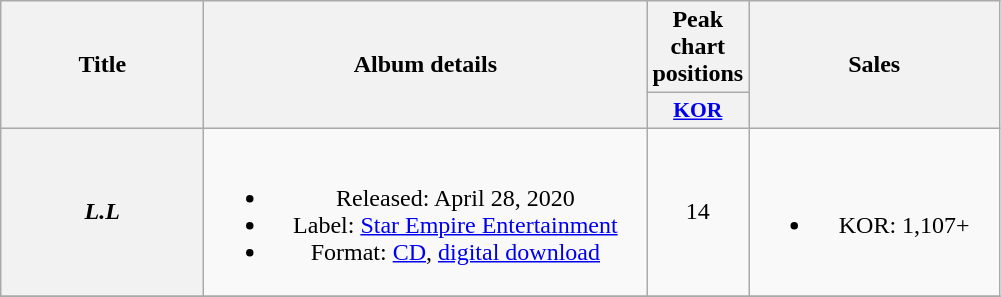<table class="wikitable plainrowheaders" style="text-align:center;">
<tr>
<th rowspan="2" style="width:8em;">Title</th>
<th rowspan="2" style="width:18em;">Album details</th>
<th>Peak chart positions</th>
<th rowspan="2" style="width:10em;">Sales</th>
</tr>
<tr>
<th scope="col" style="width:2.5em;font-size:90%;"><a href='#'>KOR</a><br></th>
</tr>
<tr>
<th scope="row"><em>L.L</em></th>
<td><br><ul><li>Released: April 28, 2020</li><li>Label: <a href='#'>Star Empire Entertainment</a></li><li>Format: <a href='#'>CD</a>, <a href='#'>digital download</a></li></ul></td>
<td>14</td>
<td><br><ul><li>KOR: 1,107+</li></ul></td>
</tr>
<tr>
</tr>
</table>
